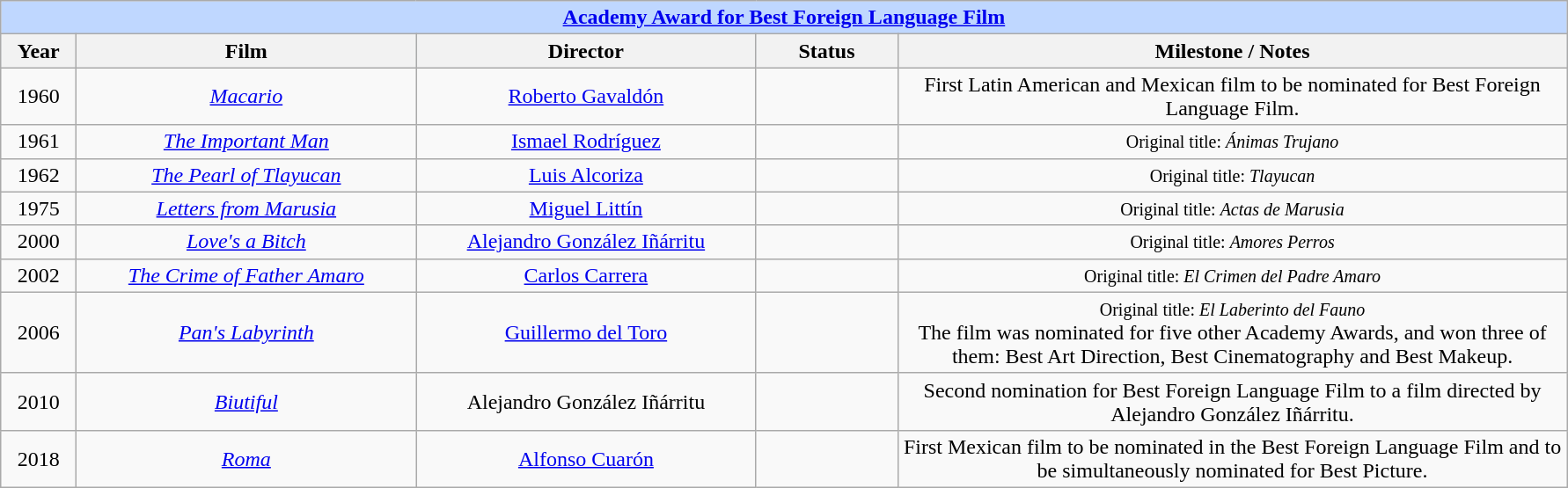<table class="wikitable" style="text-align: center">
<tr ---- bgcolor="#bfd7ff">
<td colspan=6 align=center><strong><a href='#'>Academy Award for Best Foreign Language Film</a></strong></td>
</tr>
<tr ---- bgcolor="#ebf5ff">
<th width="50">Year</th>
<th width="250">Film</th>
<th width="250">Director</th>
<th width="100">Status</th>
<th width="500">Milestone / Notes</th>
</tr>
<tr>
<td>1960</td>
<td><em><a href='#'>Macario</a></em></td>
<td><a href='#'>Roberto Gavaldón</a></td>
<td></td>
<td>First Latin American and Mexican film to be nominated for Best Foreign Language Film.</td>
</tr>
<tr>
<td>1961</td>
<td><em><a href='#'>The Important Man</a></em></td>
<td><a href='#'>Ismael Rodríguez</a></td>
<td></td>
<td><small>Original title: <em>Ánimas Trujano</em></small></td>
</tr>
<tr>
<td>1962</td>
<td><em><a href='#'>The Pearl of Tlayucan</a></em></td>
<td><a href='#'>Luis Alcoriza</a></td>
<td></td>
<td><small>Original title: <em>Tlayucan</em></small></td>
</tr>
<tr>
<td>1975</td>
<td><em><a href='#'>Letters from Marusia</a></em></td>
<td><a href='#'>Miguel Littín</a></td>
<td></td>
<td><small>Original title: <em>Actas de Marusia</em></small></td>
</tr>
<tr>
<td>2000</td>
<td><em><a href='#'>Love's a Bitch</a></em></td>
<td><a href='#'>Alejandro González Iñárritu</a></td>
<td></td>
<td><small>Original title: <em>Amores Perros</em></small></td>
</tr>
<tr>
<td>2002</td>
<td><em><a href='#'>The Crime of Father Amaro</a></em></td>
<td><a href='#'>Carlos Carrera</a></td>
<td></td>
<td><small>Original title: <em>El Crimen del Padre Amaro</em></small></td>
</tr>
<tr>
<td>2006</td>
<td><em><a href='#'>Pan's Labyrinth</a></em></td>
<td><a href='#'>Guillermo del Toro</a></td>
<td></td>
<td><small>Original title: <em>El Laberinto del Fauno</em></small><br>The film was nominated for five other Academy Awards, and won three of them: Best Art Direction, Best Cinematography and Best Makeup.</td>
</tr>
<tr>
<td>2010</td>
<td><em><a href='#'>Biutiful</a></em></td>
<td>Alejandro González Iñárritu</td>
<td></td>
<td>Second nomination for Best Foreign Language Film to a film directed by Alejandro González Iñárritu.</td>
</tr>
<tr>
<td>2018</td>
<td><em><a href='#'>Roma</a></em></td>
<td><a href='#'>Alfonso Cuarón</a></td>
<td></td>
<td>First Mexican film to be nominated in the Best Foreign Language Film and to be simultaneously nominated for Best Picture.</td>
</tr>
</table>
